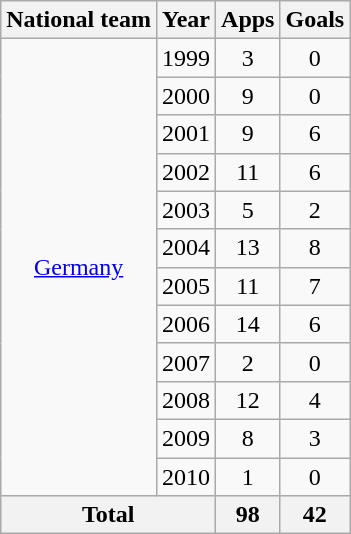<table class="wikitable" style="text-align:center">
<tr>
<th>National team</th>
<th>Year</th>
<th>Apps</th>
<th>Goals</th>
</tr>
<tr>
<td rowspan="12"><a href='#'>Germany</a></td>
<td>1999</td>
<td>3</td>
<td>0</td>
</tr>
<tr>
<td>2000</td>
<td>9</td>
<td>0</td>
</tr>
<tr>
<td>2001</td>
<td>9</td>
<td>6</td>
</tr>
<tr>
<td>2002</td>
<td>11</td>
<td>6</td>
</tr>
<tr>
<td>2003</td>
<td>5</td>
<td>2</td>
</tr>
<tr>
<td>2004</td>
<td>13</td>
<td>8</td>
</tr>
<tr>
<td>2005</td>
<td>11</td>
<td>7</td>
</tr>
<tr>
<td>2006</td>
<td>14</td>
<td>6</td>
</tr>
<tr>
<td>2007</td>
<td>2</td>
<td>0</td>
</tr>
<tr>
<td>2008</td>
<td>12</td>
<td>4</td>
</tr>
<tr>
<td>2009</td>
<td>8</td>
<td>3</td>
</tr>
<tr>
<td>2010</td>
<td>1</td>
<td>0</td>
</tr>
<tr>
<th colspan="2">Total</th>
<th>98</th>
<th>42</th>
</tr>
</table>
